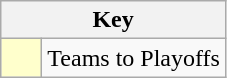<table class="wikitable" style="text-align: center;">
<tr>
<th colspan=2>Key</th>
</tr>
<tr>
<td style="background:#ffffcc; width:20px;"></td>
<td align=left>Teams to Playoffs</td>
</tr>
</table>
